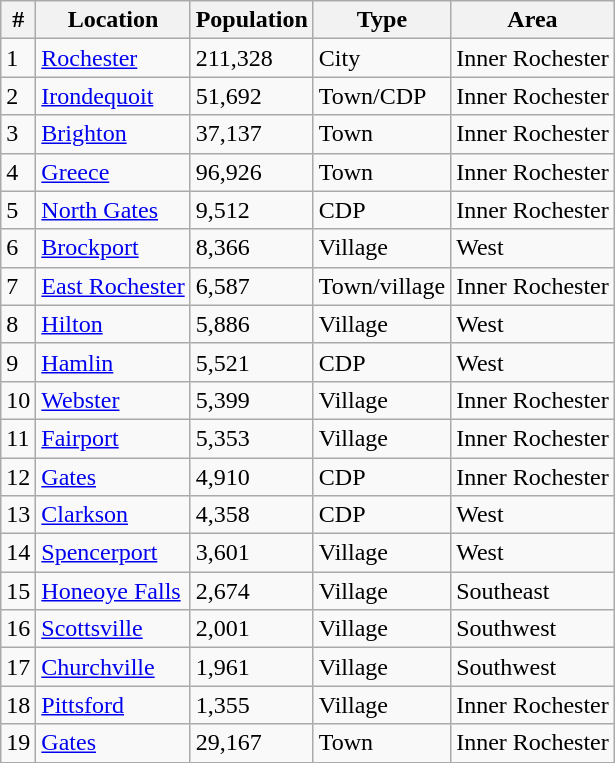<table class="wikitable sortable">
<tr>
<th>#</th>
<th>Location</th>
<th>Population</th>
<th>Type</th>
<th>Area</th>
</tr>
<tr>
<td>1</td>
<td><a href='#'>Rochester</a></td>
<td>211,328</td>
<td>City</td>
<td>Inner Rochester</td>
</tr>
<tr>
<td>2</td>
<td><a href='#'>Irondequoit</a></td>
<td>51,692</td>
<td>Town/CDP</td>
<td>Inner Rochester</td>
</tr>
<tr>
<td>3</td>
<td><a href='#'>Brighton</a></td>
<td>37,137</td>
<td>Town</td>
<td>Inner Rochester</td>
</tr>
<tr>
<td>4</td>
<td><a href='#'>Greece</a></td>
<td>96,926</td>
<td>Town</td>
<td>Inner Rochester</td>
</tr>
<tr>
<td>5</td>
<td><a href='#'>North Gates</a></td>
<td>9,512</td>
<td>CDP</td>
<td>Inner Rochester</td>
</tr>
<tr>
<td>6</td>
<td><a href='#'>Brockport</a></td>
<td>8,366</td>
<td>Village</td>
<td>West</td>
</tr>
<tr>
<td>7</td>
<td><a href='#'>East Rochester</a></td>
<td>6,587</td>
<td>Town/village</td>
<td>Inner Rochester</td>
</tr>
<tr>
<td>8</td>
<td><a href='#'>Hilton</a></td>
<td>5,886</td>
<td>Village</td>
<td>West</td>
</tr>
<tr>
<td>9</td>
<td><a href='#'>Hamlin</a></td>
<td>5,521</td>
<td>CDP</td>
<td>West</td>
</tr>
<tr>
<td>10</td>
<td><a href='#'>Webster</a></td>
<td>5,399</td>
<td>Village</td>
<td>Inner Rochester</td>
</tr>
<tr>
<td>11</td>
<td><a href='#'>Fairport</a></td>
<td>5,353</td>
<td>Village</td>
<td>Inner Rochester</td>
</tr>
<tr>
<td>12</td>
<td><a href='#'>Gates</a></td>
<td>4,910</td>
<td>CDP</td>
<td>Inner Rochester</td>
</tr>
<tr>
<td>13</td>
<td><a href='#'>Clarkson</a></td>
<td>4,358</td>
<td>CDP</td>
<td>West</td>
</tr>
<tr>
<td>14</td>
<td><a href='#'>Spencerport</a></td>
<td>3,601</td>
<td>Village</td>
<td>West</td>
</tr>
<tr>
<td>15</td>
<td><a href='#'>Honeoye Falls</a></td>
<td>2,674</td>
<td>Village</td>
<td>Southeast</td>
</tr>
<tr>
<td>16</td>
<td><a href='#'>Scottsville</a></td>
<td>2,001</td>
<td>Village</td>
<td>Southwest</td>
</tr>
<tr>
<td>17</td>
<td><a href='#'>Churchville</a></td>
<td>1,961</td>
<td>Village</td>
<td>Southwest</td>
</tr>
<tr>
<td>18</td>
<td><a href='#'>Pittsford</a></td>
<td>1,355</td>
<td>Village</td>
<td>Inner Rochester</td>
</tr>
<tr>
<td>19</td>
<td><a href='#'>Gates</a></td>
<td>29,167</td>
<td>Town</td>
<td>Inner Rochester</td>
</tr>
</table>
